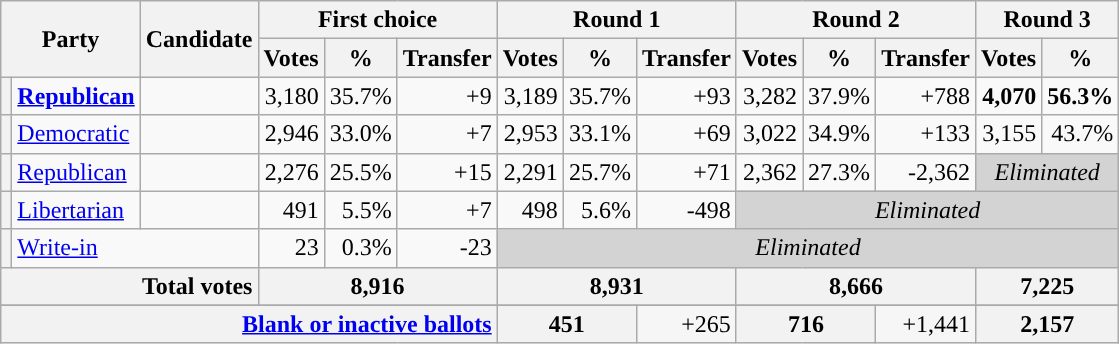<table class="wikitable sortable" style="text-align:right">
<tr>
<th colspan=2 rowspan=2>Party</th>
<th rowspan=2>Candidate</th>
<th colspan=3>First choice</th>
<th colspan=3>Round 1</th>
<th colspan=3>Round 2</th>
<th colspan=3>Round 3</th>
</tr>
<tr>
<th>Votes</th>
<th>%</th>
<th>Transfer</th>
<th>Votes</th>
<th>%</th>
<th>Transfer</th>
<th>Votes</th>
<th>%</th>
<th>Transfer</th>
<th>Votes</th>
<th>%</th>
</tr>
<tr>
<th style="background-color:"></th>
<td style="text-align:left"><strong><a href='#'>Republican</a></strong></td>
<td style="text-align:left" scope="row"><strong></strong></td>
<td>3,180</td>
<td>35.7%</td>
<td>+9</td>
<td>3,189</td>
<td>35.7%</td>
<td>+93</td>
<td>3,282</td>
<td>37.9%</td>
<td>+788</td>
<td><strong>4,070</strong></td>
<td><strong>56.3%</strong></td>
</tr>
<tr>
<th style="background-color:"></th>
<td style="text-align:left"><a href='#'>Democratic</a></td>
<td style="text-align:left" scope="row"></td>
<td>2,946</td>
<td>33.0%</td>
<td>+7</td>
<td>2,953</td>
<td>33.1%</td>
<td>+69</td>
<td>3,022</td>
<td>34.9%</td>
<td>+133</td>
<td>3,155</td>
<td>43.7%</td>
</tr>
<tr>
<th style="background-color:"></th>
<td style="text-align:left"><a href='#'>Republican</a></td>
<td style="text-align:left" scope="row"></td>
<td>2,276</td>
<td>25.5%</td>
<td>+15</td>
<td>2,291</td>
<td>25.7%</td>
<td>+71</td>
<td>2,362</td>
<td>27.3%</td>
<td>-2,362</td>
<td colspan="2"  style="background:lightgrey; text-align:center;"><em>Eliminated</em></td>
</tr>
<tr>
<th style="background-color:"></th>
<td style="text-align:left"><a href='#'>Libertarian</a></td>
<td style="text-align:left" scope="row"></td>
<td>491</td>
<td>5.5%</td>
<td>+7</td>
<td>498</td>
<td>5.6%</td>
<td>-498</td>
<td colspan="5"  style="background:lightgrey; text-align:center;"><em>Eliminated</em></td>
</tr>
<tr>
<th style="background-color:"></th>
<td style="text-align:left" colspan=2><a href='#'>Write-in</a></td>
<td>23</td>
<td>0.3%</td>
<td>-23</td>
<td colspan="8"  style="background:lightgrey; text-align:center;"><em>Eliminated</em></td>
</tr>
<tr class="sortbottom" style="background-color:#F6F6F6">
<th colspan=3 scope="row" style="text-align:right;"><strong>Total votes</strong></th>
<th colspan=3><strong>8,916</strong></th>
<th colspan=3><strong>8,931</strong></th>
<th colspan=3><strong>8,666</strong></th>
<th colspan=3><strong>7,225</strong></th>
</tr>
<tr class="sortbottom">
</tr>
<tr class="sortbottom" style="background-color:#F6F6F6">
<th colspan=6 scope="row" style="text-align:right;"><a href='#'>Blank or inactive ballots</a></th>
<th colspan=2>451</th>
<td>+265</td>
<th colspan=2>716</th>
<td>+1,441</td>
<th colspan=2>2,157</th>
</tr>
</table>
